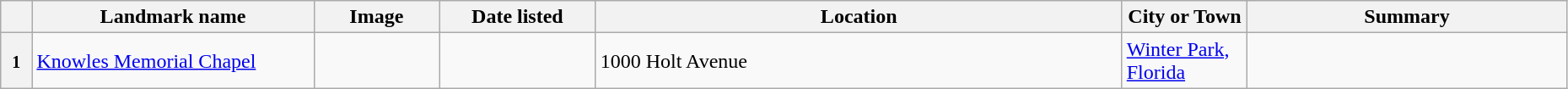<table class="wikitable sortable" style="width:98%">
<tr>
<th width = 2% ></th>
<th width = 18% ><strong>Landmark name</strong></th>
<th width = 8% class="unsortable" ><strong>Image</strong></th>
<th width = 10% ><strong>Date listed</strong></th>
<th><strong>Location</strong></th>
<th width = 8% ><strong>City or Town</strong></th>
<th class="unsortable" ><strong>Summary</strong></th>
</tr>
<tr>
<th><small>1</small></th>
<td><a href='#'>Knowles Memorial Chapel</a></td>
<td></td>
<td></td>
<td>1000 Holt Avenue<br><small></small></td>
<td><a href='#'>Winter Park, Florida</a></td>
<td></td>
</tr>
</table>
